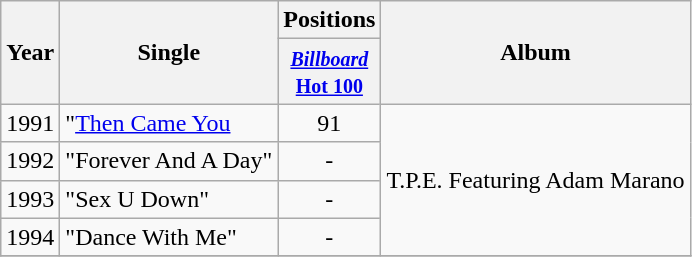<table Class = "wikitable">
<tr>
<th rowspan = "2">Year</th>
<th rowspan = "2">Single</th>
<th>Positions</th>
<th rowspan = "2">Album</th>
</tr>
<tr>
<th width = "40"><small><a href='#'><em>Billboard</em> Hot 100</a></small></th>
</tr>
<tr>
<td align = "center">1991</td>
<td>"<a href='#'>Then Came You</a></td>
<td align = "center">91</td>
<td rowspan = "4">T.P.E. Featuring Adam Marano</td>
</tr>
<tr>
<td align = "center">1992</td>
<td>"Forever And A Day"</td>
<td align = "center">-</td>
</tr>
<tr>
<td align = "center">1993</td>
<td>"Sex U Down"</td>
<td align = "center">-</td>
</tr>
<tr>
<td align = "center">1994</td>
<td>"Dance With Me"</td>
<td align = "center">-</td>
</tr>
<tr>
</tr>
</table>
